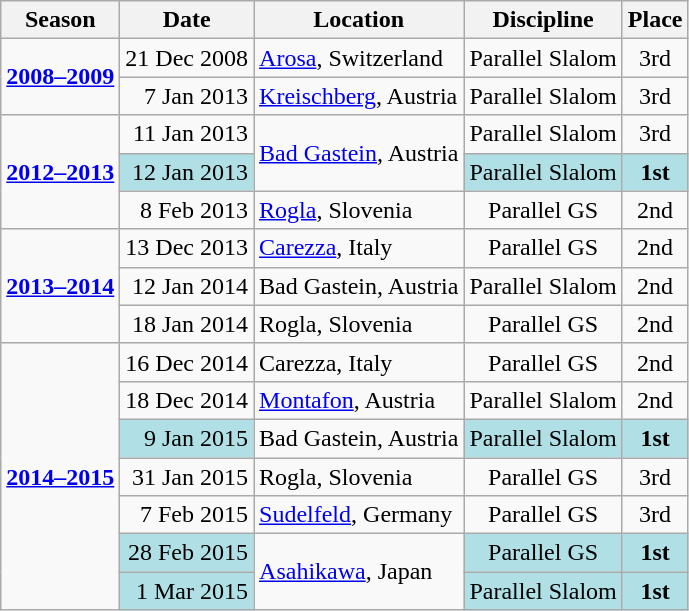<table class="wikitable">
<tr>
<th>Season</th>
<th>Date</th>
<th>Location</th>
<th>Discipline</th>
<th>Place</th>
</tr>
<tr>
<td align=center rowspan=2><strong><a href='#'>2008–2009</a></strong></td>
<td align=right>21 Dec 2008</td>
<td> <a href='#'>Arosa</a>, Switzerland</td>
<td align=center>Parallel Slalom</td>
<td align=center>3rd</td>
</tr>
<tr>
<td align=right>7 Jan 2013</td>
<td> <a href='#'>Kreischberg</a>, Austria</td>
<td align=center>Parallel Slalom</td>
<td align=center>3rd</td>
</tr>
<tr>
<td align=center rowspan=3><strong><a href='#'>2012–2013</a></strong></td>
<td align=right>11 Jan 2013</td>
<td rowspan=2> <a href='#'>Bad Gastein</a>, Austria</td>
<td align=center>Parallel Slalom</td>
<td align=center>3rd</td>
</tr>
<tr>
<td bgcolor="#BOEOE6" align=right>12 Jan 2013</td>
<td bgcolor="#BOEOE6" align=center>Parallel Slalom</td>
<td bgcolor="#BOEOE6" align=center><strong>1st</strong></td>
</tr>
<tr>
<td align=right>8 Feb 2013</td>
<td> <a href='#'>Rogla</a>, Slovenia</td>
<td align=center>Parallel GS</td>
<td align=center>2nd</td>
</tr>
<tr>
<td align=center rowspan=3><strong><a href='#'>2013–2014</a></strong></td>
<td align=right>13 Dec 2013</td>
<td> <a href='#'>Carezza</a>, Italy</td>
<td align=center>Parallel GS</td>
<td align=center>2nd</td>
</tr>
<tr>
<td align=right>12 Jan 2014</td>
<td> Bad Gastein, Austria</td>
<td align=center>Parallel Slalom</td>
<td align=center>2nd</td>
</tr>
<tr>
<td align=right>18 Jan 2014</td>
<td> Rogla, Slovenia</td>
<td align=center>Parallel GS</td>
<td align=center>2nd</td>
</tr>
<tr>
<td align=center rowspan=7><strong><a href='#'>2014–2015</a></strong></td>
<td align=right>16 Dec 2014</td>
<td> Carezza, Italy</td>
<td align=center>Parallel GS</td>
<td align=center>2nd</td>
</tr>
<tr>
<td align=right>18 Dec 2014</td>
<td> <a href='#'>Montafon</a>, Austria</td>
<td align=center>Parallel Slalom</td>
<td align=center>2nd</td>
</tr>
<tr>
<td bgcolor="#BOEOE6" align=right>9 Jan 2015</td>
<td> Bad Gastein, Austria</td>
<td bgcolor="#BOEOE6" align=center>Parallel Slalom</td>
<td bgcolor="#BOEOE6" align=center><strong>1st</strong></td>
</tr>
<tr>
<td align=right>31 Jan 2015</td>
<td> Rogla, Slovenia</td>
<td align=center>Parallel GS</td>
<td align=center>3rd</td>
</tr>
<tr>
<td align=right>7 Feb 2015</td>
<td> <a href='#'>Sudelfeld</a>, Germany</td>
<td align=center>Parallel GS</td>
<td align=center>3rd</td>
</tr>
<tr>
<td bgcolor="#BOEOE6" align=right>28 Feb 2015</td>
<td rowspan=2> <a href='#'>Asahikawa</a>, Japan</td>
<td bgcolor="#BOEOE6" align=center>Parallel GS</td>
<td bgcolor="#BOEOE6" align=center><strong>1st</strong></td>
</tr>
<tr>
<td bgcolor="#BOEOE6" align=right>1 Mar 2015</td>
<td bgcolor="#BOEOE6" align=center>Parallel Slalom</td>
<td bgcolor="#BOEOE6" align=center><strong>1st</strong></td>
</tr>
</table>
